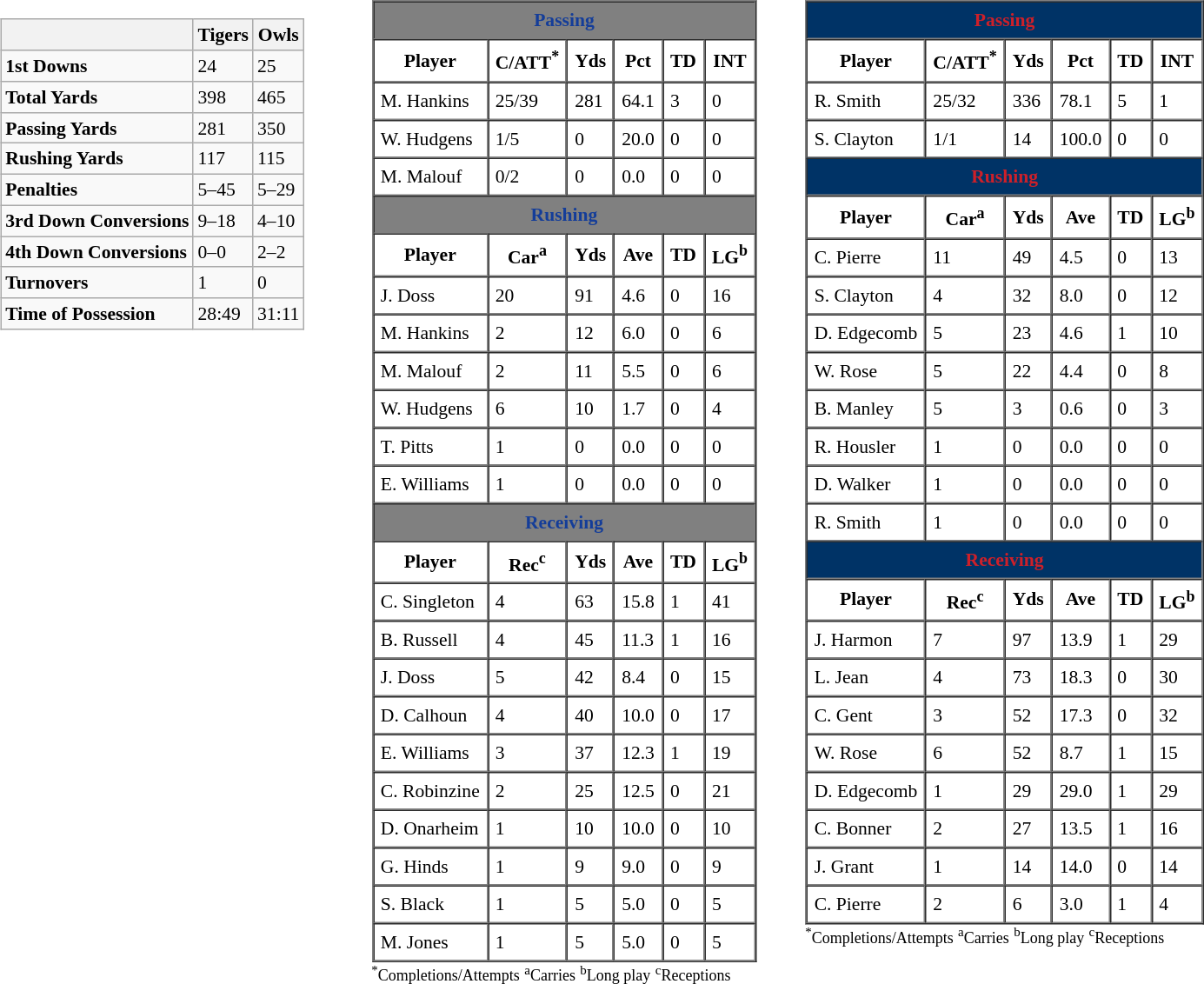<table class="toccolours" style="border-collapse:collapse; font-size:90%;">
<tr>
<td></td>
</tr>
<tr>
<td valign="top"><br><table class="wikitable">
<tr>
<th></th>
<th>Tigers</th>
<th>Owls</th>
</tr>
<tr>
<td><strong>1st Downs</strong></td>
<td>24</td>
<td>25</td>
</tr>
<tr>
<td><strong>Total Yards</strong></td>
<td>398</td>
<td>465</td>
</tr>
<tr>
<td><strong>Passing Yards</strong></td>
<td>281</td>
<td>350</td>
</tr>
<tr>
<td><strong>Rushing Yards</strong></td>
<td>117</td>
<td>115</td>
</tr>
<tr>
<td><strong>Penalties</strong></td>
<td>5–45</td>
<td>5–29</td>
</tr>
<tr>
<td><strong>3rd Down Conversions</strong></td>
<td>9–18</td>
<td>4–10</td>
</tr>
<tr>
<td><strong>4th Down Conversions</strong></td>
<td>0–0</td>
<td>2–2</td>
</tr>
<tr>
<td><strong>Turnovers</strong></td>
<td>1</td>
<td>0</td>
</tr>
<tr>
<td><strong>Time of Possession</strong></td>
<td>28:49</td>
<td>31:11</td>
</tr>
</table>
</td>
<td width="33"> </td>
<td valign="top"><br><table border="1" cellpadding="5" cellspacing="0">
<tr>
<th colspan="6" style="background:#808080;color:#143D99;">Passing</th>
</tr>
<tr>
<th>Player</th>
<th>C/ATT<sup>*</sup></th>
<th>Yds</th>
<th>Pct</th>
<th>TD</th>
<th>INT</th>
</tr>
<tr>
<td>M. Hankins</td>
<td>25/39</td>
<td>281</td>
<td>64.1</td>
<td>3</td>
<td>0</td>
</tr>
<tr>
<td>W. Hudgens</td>
<td>1/5</td>
<td>0</td>
<td>20.0</td>
<td>0</td>
<td>0</td>
</tr>
<tr>
<td>M. Malouf</td>
<td>0/2</td>
<td>0</td>
<td>0.0</td>
<td>0</td>
<td>0</td>
</tr>
<tr>
<th colspan="6" style="background:#808080;color:#143D99">Rushing</th>
</tr>
<tr>
<th>Player</th>
<th>Car<sup>a</sup></th>
<th>Yds</th>
<th>Ave</th>
<th>TD</th>
<th>LG<sup>b</sup></th>
</tr>
<tr>
<td>J. Doss</td>
<td>20</td>
<td>91</td>
<td>4.6</td>
<td>0</td>
<td>16</td>
</tr>
<tr>
<td>M. Hankins</td>
<td>2</td>
<td>12</td>
<td>6.0</td>
<td>0</td>
<td>6</td>
</tr>
<tr>
<td>M. Malouf</td>
<td>2</td>
<td>11</td>
<td>5.5</td>
<td>0</td>
<td>6</td>
</tr>
<tr>
<td>W. Hudgens</td>
<td>6</td>
<td>10</td>
<td>1.7</td>
<td>0</td>
<td>4</td>
</tr>
<tr>
<td>T. Pitts</td>
<td>1</td>
<td>0</td>
<td>0.0</td>
<td>0</td>
<td>0</td>
</tr>
<tr>
<td>E. Williams</td>
<td>1</td>
<td>0</td>
<td>0.0</td>
<td>0</td>
<td>0</td>
</tr>
<tr>
<th colspan="6" style="background:#808080;color:#143D99">Receiving</th>
</tr>
<tr>
<th>Player</th>
<th>Rec<sup>c</sup></th>
<th>Yds</th>
<th>Ave</th>
<th>TD</th>
<th>LG<sup>b</sup></th>
</tr>
<tr>
<td>C. Singleton</td>
<td>4</td>
<td>63</td>
<td>15.8</td>
<td>1</td>
<td>41</td>
</tr>
<tr>
<td>B. Russell</td>
<td>4</td>
<td>45</td>
<td>11.3</td>
<td>1</td>
<td>16</td>
</tr>
<tr>
<td>J. Doss</td>
<td>5</td>
<td>42</td>
<td>8.4</td>
<td>0</td>
<td>15</td>
</tr>
<tr>
<td>D. Calhoun</td>
<td>4</td>
<td>40</td>
<td>10.0</td>
<td>0</td>
<td>17</td>
</tr>
<tr>
<td>E. Williams</td>
<td>3</td>
<td>37</td>
<td>12.3</td>
<td>1</td>
<td>19</td>
</tr>
<tr>
<td>C. Robinzine</td>
<td>2</td>
<td>25</td>
<td>12.5</td>
<td>0</td>
<td>21</td>
</tr>
<tr>
<td>D. Onarheim</td>
<td>1</td>
<td>10</td>
<td>10.0</td>
<td>0</td>
<td>10</td>
</tr>
<tr>
<td>G. Hinds</td>
<td>1</td>
<td>9</td>
<td>9.0</td>
<td>0</td>
<td>9</td>
</tr>
<tr>
<td>S. Black</td>
<td>1</td>
<td>5</td>
<td>5.0</td>
<td>0</td>
<td>5</td>
</tr>
<tr>
<td>M. Jones</td>
<td>1</td>
<td>5</td>
<td>5.0</td>
<td>0</td>
<td>5</td>
</tr>
</table>
<small><sup>*</sup>Completions/Attempts</small>
<small><sup>a</sup>Carries</small>
<small><sup>b</sup>Long play</small>
<small><sup>c</sup>Receptions</small></td>
<td width="33"> </td>
<td valign="top"><br><table border="1" cellpadding="5" cellspacing="0">
<tr>
<th colspan="6" style="background:#003366;color:#CE2029">Passing</th>
</tr>
<tr>
<th>Player</th>
<th>C/ATT<sup>*</sup></th>
<th>Yds</th>
<th>Pct</th>
<th>TD</th>
<th>INT</th>
</tr>
<tr>
<td>R. Smith</td>
<td>25/32</td>
<td>336</td>
<td>78.1</td>
<td>5</td>
<td>1</td>
</tr>
<tr>
<td>S. Clayton</td>
<td>1/1</td>
<td>14</td>
<td>100.0</td>
<td>0</td>
<td>0</td>
</tr>
<tr>
<th colspan="6" style="background:#003366;color:#CE2029">Rushing</th>
</tr>
<tr>
<th>Player</th>
<th>Car<sup>a</sup></th>
<th>Yds</th>
<th>Ave</th>
<th>TD</th>
<th>LG<sup>b</sup></th>
</tr>
<tr>
<td>C. Pierre</td>
<td>11</td>
<td>49</td>
<td>4.5</td>
<td>0</td>
<td>13</td>
</tr>
<tr>
<td>S. Clayton</td>
<td>4</td>
<td>32</td>
<td>8.0</td>
<td>0</td>
<td>12</td>
</tr>
<tr>
<td>D. Edgecomb</td>
<td>5</td>
<td>23</td>
<td>4.6</td>
<td>1</td>
<td>10</td>
</tr>
<tr>
<td>W. Rose</td>
<td>5</td>
<td>22</td>
<td>4.4</td>
<td>0</td>
<td>8</td>
</tr>
<tr>
<td>B. Manley</td>
<td>5</td>
<td>3</td>
<td>0.6</td>
<td>0</td>
<td>3</td>
</tr>
<tr>
<td>R. Housler</td>
<td>1</td>
<td>0</td>
<td>0.0</td>
<td>0</td>
<td>0</td>
</tr>
<tr>
<td>D. Walker</td>
<td>1</td>
<td>0</td>
<td>0.0</td>
<td>0</td>
<td>0</td>
</tr>
<tr>
<td>R. Smith</td>
<td>1</td>
<td>0</td>
<td>0.0</td>
<td>0</td>
<td>0</td>
</tr>
<tr>
<th colspan="6" style="background:#003366;color:#CE2029">Receiving</th>
</tr>
<tr>
<th>Player</th>
<th>Rec<sup>c</sup></th>
<th>Yds</th>
<th>Ave</th>
<th>TD</th>
<th>LG<sup>b</sup></th>
</tr>
<tr>
<td>J. Harmon</td>
<td>7</td>
<td>97</td>
<td>13.9</td>
<td>1</td>
<td>29</td>
</tr>
<tr>
<td>L. Jean</td>
<td>4</td>
<td>73</td>
<td>18.3</td>
<td>0</td>
<td>30</td>
</tr>
<tr>
<td>C. Gent</td>
<td>3</td>
<td>52</td>
<td>17.3</td>
<td>0</td>
<td>32</td>
</tr>
<tr>
<td>W. Rose</td>
<td>6</td>
<td>52</td>
<td>8.7</td>
<td>1</td>
<td>15</td>
</tr>
<tr>
<td>D. Edgecomb</td>
<td>1</td>
<td>29</td>
<td>29.0</td>
<td>1</td>
<td>29</td>
</tr>
<tr>
<td>C. Bonner</td>
<td>2</td>
<td>27</td>
<td>13.5</td>
<td>1</td>
<td>16</td>
</tr>
<tr>
<td>J. Grant</td>
<td>1</td>
<td>14</td>
<td>14.0</td>
<td>0</td>
<td>14</td>
</tr>
<tr>
<td>C. Pierre</td>
<td>2</td>
<td>6</td>
<td>3.0</td>
<td>1</td>
<td>4</td>
</tr>
</table>
<small><sup>*</sup>Completions/Attempts</small>
<small><sup>a</sup>Carries</small>
<small><sup>b</sup>Long play</small>
<small><sup>c</sup>Receptions</small></td>
</tr>
</table>
